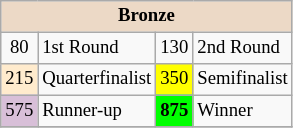<table class="wikitable" style="font-size:78%;">
<tr>
<th colspan=4 style="background:#ecd9c6;">Bronze</th>
</tr>
<tr>
<td align="center">80</td>
<td>1st Round</td>
<td align="center">130</td>
<td>2nd Round</td>
</tr>
<tr>
<td align="center" style="background:#ffebcd;">215</td>
<td>Quarterfinalist</td>
<td align="center" style="background:#ffff00;">350</td>
<td>Semifinalist</td>
</tr>
<tr>
<td align="center" style="background:#D8BFD8;">575</td>
<td>Runner-up</td>
<td align="center" style="background:#00ff00;font-weight:bold;">875</td>
<td>Winner</td>
</tr>
<tr>
</tr>
</table>
